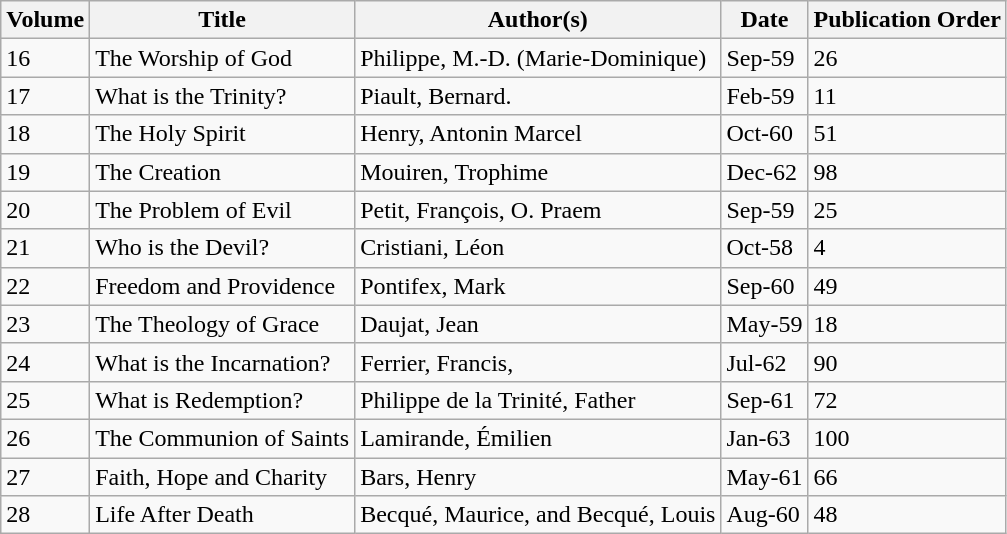<table class="wikitable">
<tr>
<th>Volume</th>
<th>Title</th>
<th>Author(s)</th>
<th>Date</th>
<th>Publication Order</th>
</tr>
<tr>
<td>16</td>
<td>The Worship of God</td>
<td>Philippe, M.-D. (Marie-Dominique)</td>
<td>Sep-59</td>
<td>26</td>
</tr>
<tr>
<td>17</td>
<td>What is the Trinity?</td>
<td>Piault, Bernard.</td>
<td>Feb-59</td>
<td>11</td>
</tr>
<tr>
<td>18</td>
<td>The Holy Spirit</td>
<td>Henry, Antonin Marcel</td>
<td>Oct-60</td>
<td>51</td>
</tr>
<tr>
<td>19</td>
<td>The Creation</td>
<td>Mouiren, Trophime</td>
<td>Dec-62</td>
<td>98</td>
</tr>
<tr>
<td>20</td>
<td>The Problem of Evil</td>
<td>Petit, François, O. Praem</td>
<td>Sep-59</td>
<td>25</td>
</tr>
<tr>
<td>21</td>
<td>Who is the Devil?</td>
<td>Cristiani, Léon</td>
<td>Oct-58</td>
<td>4</td>
</tr>
<tr>
<td>22</td>
<td>Freedom and Providence</td>
<td>Pontifex, Mark</td>
<td>Sep-60</td>
<td>49</td>
</tr>
<tr>
<td>23</td>
<td>The Theology of Grace</td>
<td>Daujat, Jean</td>
<td>May-59</td>
<td>18</td>
</tr>
<tr>
<td>24</td>
<td>What is the Incarnation?</td>
<td>Ferrier, Francis,</td>
<td>Jul-62</td>
<td>90</td>
</tr>
<tr>
<td>25</td>
<td>What is Redemption?</td>
<td>Philippe de la Trinité, Father</td>
<td>Sep-61</td>
<td>72</td>
</tr>
<tr>
<td>26</td>
<td>The Communion of Saints</td>
<td>Lamirande, Émilien</td>
<td>Jan-63</td>
<td>100</td>
</tr>
<tr>
<td>27</td>
<td>Faith, Hope and Charity</td>
<td>Bars, Henry</td>
<td>May-61</td>
<td>66</td>
</tr>
<tr>
<td>28</td>
<td>Life After Death</td>
<td>Becqué, Maurice,  and Becqué, Louis</td>
<td>Aug-60</td>
<td>48</td>
</tr>
</table>
